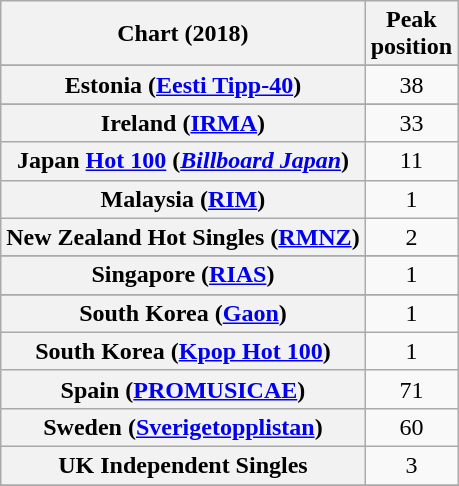<table class="wikitable sortable plainrowheaders" style="text-align:center">
<tr>
<th scope="col">Chart (2018)</th>
<th scope="col">Peak<br> position</th>
</tr>
<tr>
</tr>
<tr>
<th scope="row">Estonia (<a href='#'>Eesti Tipp-40</a>)</th>
<td>38</td>
</tr>
<tr>
</tr>
<tr>
</tr>
<tr>
<th scope="row">Ireland (<a href='#'>IRMA</a>)</th>
<td>33</td>
</tr>
<tr>
<th scope="row">Japan <a href='#'>Hot 100</a> (<em><a href='#'>Billboard Japan</a></em>)</th>
<td>11</td>
</tr>
<tr>
<th scope="row">Malaysia (<a href='#'>RIM</a>)</th>
<td>1</td>
</tr>
<tr>
<th scope="row">New Zealand Hot Singles (<a href='#'>RMNZ</a>)</th>
<td>2</td>
</tr>
<tr>
</tr>
<tr>
<th scope="row">Singapore (<a href='#'>RIAS</a>)</th>
<td>1</td>
</tr>
<tr>
</tr>
<tr>
</tr>
<tr>
<th scope="row">South Korea (<a href='#'>Gaon</a>)</th>
<td>1</td>
</tr>
<tr>
<th scope="row">South Korea (<a href='#'>Kpop Hot 100</a>)</th>
<td>1</td>
</tr>
<tr>
<th scope="row">Spain (<a href='#'>PROMUSICAE</a>)</th>
<td>71</td>
</tr>
<tr>
<th scope="row">Sweden (<a href='#'>Sverigetopplistan</a>)</th>
<td>60</td>
</tr>
<tr>
<th scope="row">UK Independent Singles</th>
<td>3</td>
</tr>
<tr>
</tr>
<tr>
</tr>
</table>
